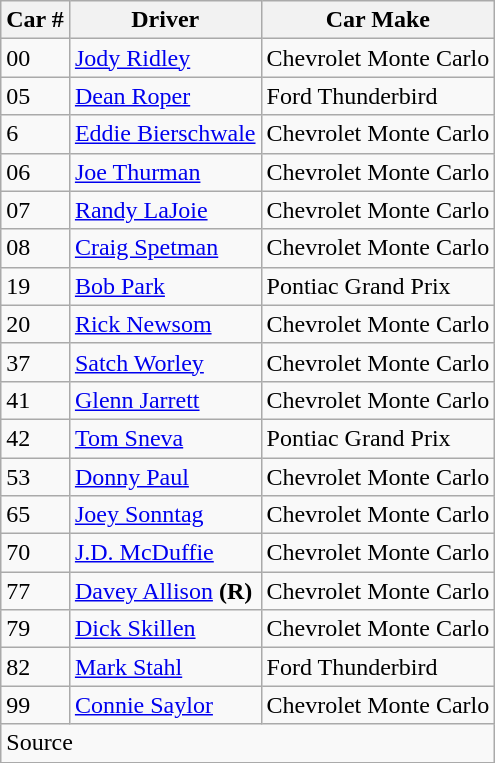<table class="wikitable">
<tr>
<th>Car #</th>
<th>Driver</th>
<th>Car Make</th>
</tr>
<tr>
<td>00</td>
<td><a href='#'>Jody Ridley</a></td>
<td>Chevrolet Monte Carlo</td>
</tr>
<tr>
<td>05</td>
<td><a href='#'>Dean Roper</a></td>
<td>Ford Thunderbird</td>
</tr>
<tr>
<td>6</td>
<td><a href='#'>Eddie Bierschwale</a></td>
<td>Chevrolet Monte Carlo</td>
</tr>
<tr>
<td>06</td>
<td><a href='#'>Joe Thurman</a></td>
<td>Chevrolet Monte Carlo</td>
</tr>
<tr>
<td>07</td>
<td><a href='#'>Randy LaJoie</a></td>
<td>Chevrolet Monte Carlo</td>
</tr>
<tr>
<td>08</td>
<td><a href='#'>Craig Spetman</a></td>
<td>Chevrolet Monte Carlo</td>
</tr>
<tr>
<td>19</td>
<td><a href='#'>Bob Park</a></td>
<td>Pontiac Grand Prix</td>
</tr>
<tr>
<td>20</td>
<td><a href='#'>Rick Newsom</a></td>
<td>Chevrolet Monte Carlo</td>
</tr>
<tr>
<td>37</td>
<td><a href='#'>Satch Worley</a></td>
<td>Chevrolet Monte Carlo</td>
</tr>
<tr>
<td>41</td>
<td><a href='#'>Glenn Jarrett</a></td>
<td>Chevrolet Monte Carlo</td>
</tr>
<tr>
<td>42</td>
<td><a href='#'>Tom Sneva</a></td>
<td>Pontiac Grand Prix</td>
</tr>
<tr>
<td>53</td>
<td><a href='#'>Donny Paul</a></td>
<td>Chevrolet Monte Carlo</td>
</tr>
<tr>
<td>65</td>
<td><a href='#'>Joey Sonntag</a></td>
<td>Chevrolet Monte Carlo</td>
</tr>
<tr>
<td>70</td>
<td><a href='#'>J.D. McDuffie</a></td>
<td>Chevrolet Monte Carlo</td>
</tr>
<tr>
<td>77</td>
<td><a href='#'>Davey Allison</a> <strong>(R)</strong></td>
<td>Chevrolet Monte Carlo</td>
</tr>
<tr>
<td>79</td>
<td><a href='#'>Dick Skillen</a></td>
<td>Chevrolet Monte Carlo</td>
</tr>
<tr>
<td>82</td>
<td><a href='#'>Mark Stahl</a></td>
<td>Ford Thunderbird</td>
</tr>
<tr>
<td>99</td>
<td><a href='#'>Connie Saylor</a></td>
<td>Chevrolet Monte Carlo</td>
</tr>
<tr>
<td colspan="3">Source</td>
</tr>
<tr>
</tr>
</table>
